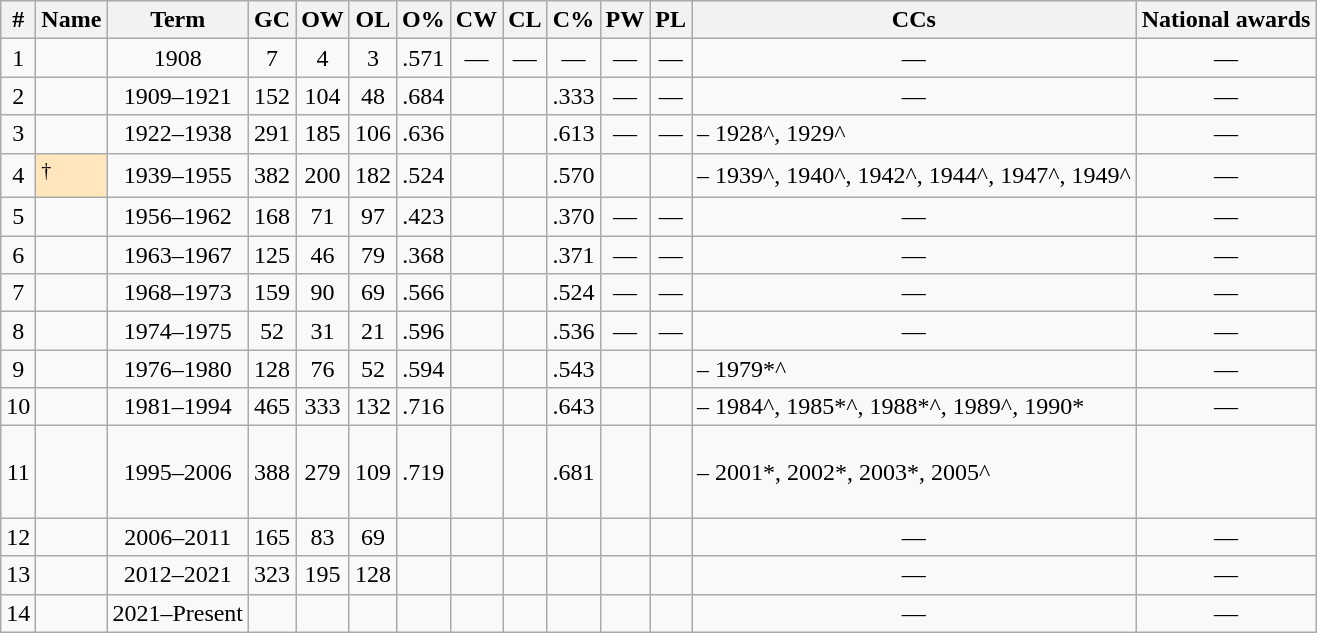<table class="wikitable sortable">
<tr>
<th>#</th>
<th>Name</th>
<th>Term</th>
<th>GC</th>
<th>OW</th>
<th>OL</th>
<th>O%</th>
<th>CW</th>
<th>CL</th>
<th>C%</th>
<th>PW</th>
<th>PL</th>
<th>CCs</th>
<th class="unsortable">National awards</th>
</tr>
<tr>
<td align="center">1</td>
<td></td>
<td align="center">1908</td>
<td align="center">7</td>
<td align="center">4</td>
<td align="center">3</td>
<td align="center">.571</td>
<td align="center">—</td>
<td align="center">—</td>
<td align="center">—</td>
<td align="center">—</td>
<td align="center">—</td>
<td align="center">—</td>
<td align="center">—</td>
</tr>
<tr>
<td align="center">2</td>
<td></td>
<td align="center">1909–1921</td>
<td align="center">152</td>
<td align="center">104</td>
<td align="center">48</td>
<td align="center">.684</td>
<td align="center"></td>
<td align="center"></td>
<td align="center">.333</td>
<td align="center">—</td>
<td align="center">—</td>
<td align="center">—</td>
<td align="center">—</td>
</tr>
<tr>
<td align="center">3</td>
<td></td>
<td align="center">1922–1938</td>
<td align="center">291</td>
<td align="center">185</td>
<td align="center">106</td>
<td align="center">.636</td>
<td align="center"></td>
<td align="center"></td>
<td align="center">.613</td>
<td align="center">—</td>
<td align="center">—</td>
<td> – 1928^, 1929^</td>
<td align="center">—</td>
</tr>
<tr>
<td align="center">4</td>
<td bgcolor="#FFE6BD"><sup>†</sup></td>
<td align="center">1939–1955</td>
<td align="center">382</td>
<td align="center">200</td>
<td align="center">182</td>
<td align="center">.524</td>
<td align="center"></td>
<td align="center"></td>
<td align="center">.570</td>
<td align="center"></td>
<td align="center"></td>
<td> – 1939^, 1940^, 1942^, 1944^, 1947^, 1949^</td>
<td align="center">—</td>
</tr>
<tr>
<td align="center">5</td>
<td></td>
<td align="center">1956–1962</td>
<td align="center">168</td>
<td align="center">71</td>
<td align="center">97</td>
<td align="center">.423</td>
<td align="center"></td>
<td align="center"></td>
<td align="center">.370</td>
<td align="center">—</td>
<td align="center">—</td>
<td align="center">—</td>
<td align="center">—</td>
</tr>
<tr>
<td align="center">6</td>
<td></td>
<td align="center">1963–1967</td>
<td align="center">125</td>
<td align="center">46</td>
<td align="center">79</td>
<td align="center">.368</td>
<td align="center"></td>
<td align="center"></td>
<td align="center">.371</td>
<td align="center">—</td>
<td align="center">—</td>
<td align="center">—</td>
<td align="center">—</td>
</tr>
<tr>
<td align="center">7</td>
<td></td>
<td align="center">1968–1973</td>
<td align="center">159</td>
<td align="center">90</td>
<td align="center">69</td>
<td align="center">.566</td>
<td align="center"></td>
<td align="center"></td>
<td align="center">.524</td>
<td align="center">—</td>
<td align="center">—</td>
<td align="center">—</td>
<td align="center">—</td>
</tr>
<tr>
<td align="center">8</td>
<td></td>
<td align="center">1974–1975</td>
<td align="center">52</td>
<td align="center">31</td>
<td align="center">21</td>
<td align="center">.596</td>
<td align="center"></td>
<td align="center"></td>
<td align="center">.536</td>
<td align="center">—</td>
<td align="center">—</td>
<td align="center">—</td>
<td align="center">—</td>
</tr>
<tr>
<td align="center">9</td>
<td></td>
<td align="center">1976–1980</td>
<td align="center">128</td>
<td align="center">76</td>
<td align="center">52</td>
<td align="center">.594</td>
<td align="center"></td>
<td align="center"></td>
<td align="center">.543</td>
<td align="center"></td>
<td align="center"></td>
<td> – 1979*^</td>
<td align="center">—</td>
</tr>
<tr>
<td align="center">10</td>
<td></td>
<td align="center">1981–1994</td>
<td align="center">465</td>
<td align="center">333</td>
<td align="center">132</td>
<td align="center">.716</td>
<td align="center"></td>
<td align="center"></td>
<td align="center">.643</td>
<td align="center"></td>
<td align="center"></td>
<td> – 1984^, 1985*^, 1988*^, 1989^, 1990*</td>
<td align="center">—</td>
</tr>
<tr>
<td align="center">11</td>
<td></td>
<td align="center">1995–2006</td>
<td align="center">388</td>
<td align="center">279</td>
<td align="center">109</td>
<td align="center">.719</td>
<td align="center"></td>
<td align="center"></td>
<td align="center">.681</td>
<td align="center"></td>
<td align="center"></td>
<td> – 2001*, 2002*, 2003*, 2005^</td>
<td><br><br>
<br>
</td>
</tr>
<tr>
<td align="center">12</td>
<td></td>
<td align="center">2006–2011</td>
<td align="center">165</td>
<td align="center">83</td>
<td align="center">69</td>
<td align="center"></td>
<td align="center"></td>
<td align="center"></td>
<td align="center"></td>
<td align="center"></td>
<td align="center"></td>
<td align="center">—</td>
<td align="center">—</td>
</tr>
<tr>
<td align="center">13</td>
<td></td>
<td align="center">2012–2021</td>
<td align="center">323</td>
<td align="center">195</td>
<td align="center">128</td>
<td align="center"></td>
<td align="center"></td>
<td align="center"></td>
<td align="center"></td>
<td align="center"></td>
<td align="center"></td>
<td align="center">—</td>
<td align="center">—</td>
</tr>
<tr>
<td align="center">14</td>
<td></td>
<td align="center">2021–Present</td>
<td align="center"></td>
<td align="center"></td>
<td align="center"></td>
<td align="center"></td>
<td align="center"></td>
<td align="center"></td>
<td align="center"></td>
<td align="center"></td>
<td align="center"></td>
<td align="center">—</td>
<td align="center">—</td>
</tr>
</table>
